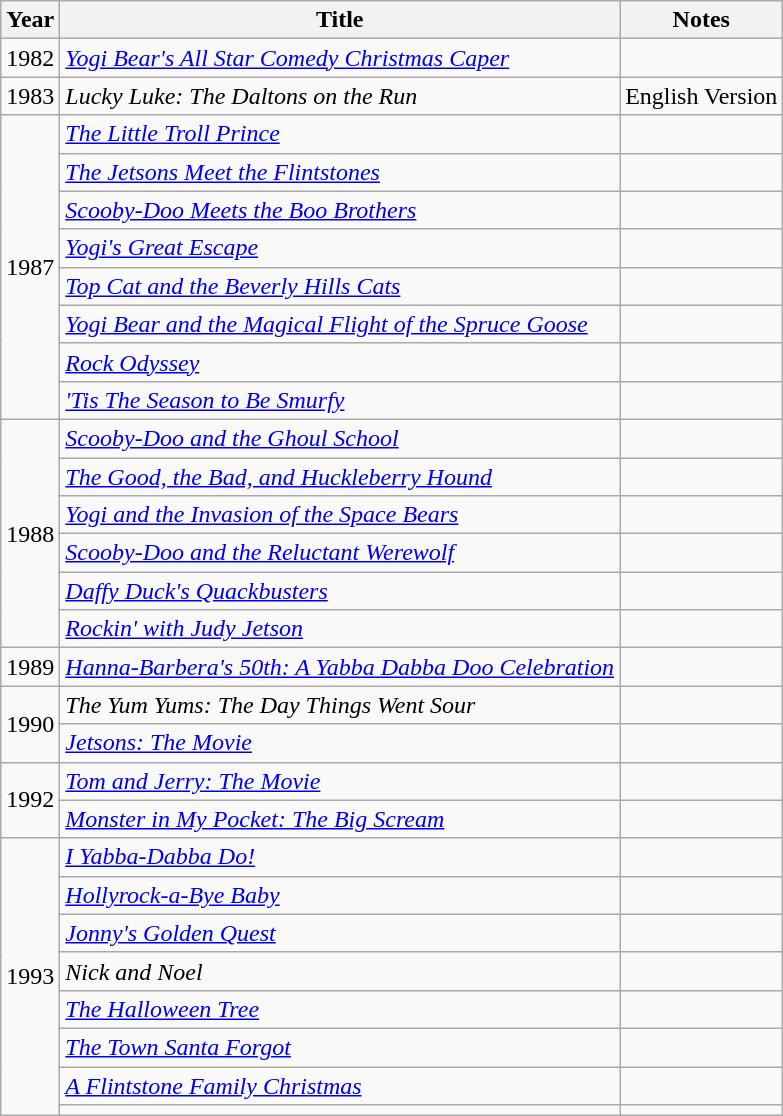<table class = "wikitable sortable">
<tr>
<th>Year</th>
<th>Title</th>
<th>Notes</th>
</tr>
<tr>
<td>1982</td>
<td><em><a href='#'>Yogi Bear's All Star Comedy Christmas Caper</a></em></td>
<td></td>
</tr>
<tr>
<td>1983</td>
<td><em>Lucky Luke: The Daltons on the Run</em></td>
<td>English Version</td>
</tr>
<tr>
<td rowspan="8">1987</td>
<td><em><a href='#'>The Little Troll Prince</a></em></td>
<td></td>
</tr>
<tr>
<td><em><a href='#'>The Jetsons Meet the Flintstones</a></em></td>
<td></td>
</tr>
<tr>
<td><em><a href='#'>Scooby-Doo Meets the Boo Brothers</a></em></td>
<td></td>
</tr>
<tr>
<td><em><a href='#'>Yogi's Great Escape</a></em></td>
<td></td>
</tr>
<tr>
<td><em><a href='#'>Top Cat and the Beverly Hills Cats</a></em></td>
<td></td>
</tr>
<tr>
<td><em><a href='#'>Yogi Bear and the Magical Flight of the Spruce Goose</a></em></td>
<td></td>
</tr>
<tr>
<td><em><a href='#'>Rock Odyssey</a></em></td>
<td></td>
</tr>
<tr>
<td><em><a href='#'>'Tis The Season to Be Smurfy</a></em></td>
<td></td>
</tr>
<tr>
<td rowspan="6">1988</td>
<td><em><a href='#'>Scooby-Doo and the Ghoul School</a></em></td>
<td></td>
</tr>
<tr>
<td><em><a href='#'>The Good, the Bad, and Huckleberry Hound</a></em></td>
<td></td>
</tr>
<tr>
<td><em><a href='#'>Yogi and the Invasion of the Space Bears</a></em></td>
<td></td>
</tr>
<tr>
<td><em><a href='#'>Scooby-Doo and the Reluctant Werewolf</a></em></td>
<td></td>
</tr>
<tr>
<td><em><a href='#'>Daffy Duck's Quackbusters</a></em></td>
<td></td>
</tr>
<tr>
<td><em><a href='#'>Rockin' with Judy Jetson</a></em></td>
<td></td>
</tr>
<tr>
<td>1989</td>
<td><em><a href='#'>Hanna-Barbera's 50th: A Yabba Dabba Doo Celebration</a></em></td>
<td></td>
</tr>
<tr>
<td rowspan="2">1990</td>
<td><em>The Yum Yums: The Day Things Went Sour</em></td>
<td></td>
</tr>
<tr>
<td><em><a href='#'>Jetsons: The Movie</a></em></td>
<td></td>
</tr>
<tr>
<td rowspan="2">1992</td>
<td><em><a href='#'>Tom and Jerry: The Movie</a></em></td>
<td></td>
</tr>
<tr>
<td><em><a href='#'>Monster in My Pocket: The Big Scream</a></em></td>
<td></td>
</tr>
<tr>
<td rowspan="8">1993</td>
<td><em><a href='#'>I Yabba-Dabba Do!</a></em></td>
<td></td>
</tr>
<tr>
<td><em><a href='#'>Hollyrock-a-Bye Baby</a></em></td>
<td></td>
</tr>
<tr>
<td><em><a href='#'>Jonny's Golden Quest</a></em></td>
<td></td>
</tr>
<tr>
<td><em>Nick and Noel</em></td>
<td></td>
</tr>
<tr>
<td><em><a href='#'>The Halloween Tree</a></em></td>
<td></td>
</tr>
<tr>
<td><em><a href='#'>The Town Santa Forgot</a></em></td>
<td></td>
</tr>
<tr>
<td><em><a href='#'>A Flintstone Family Christmas</a></em></td>
<td></td>
</tr>
<tr>
<td></td>
</tr>
</table>
